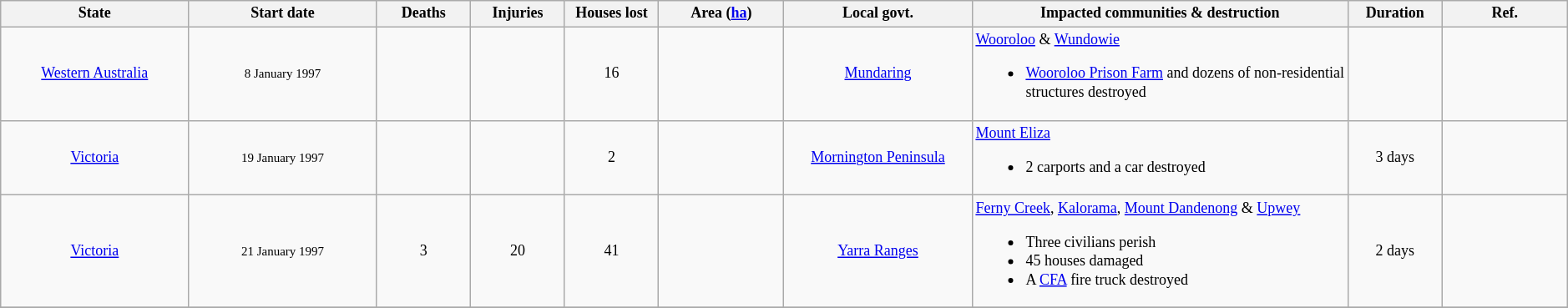<table class="wikitable sortable" style="font-size: 9pt">
<tr>
<th scope="col" width="12%" align="center">State</th>
<th scope="col" width="12%" align="center">Start date</th>
<th scope="col" width="6%" align="center">Deaths</th>
<th scope="col" width="6%" align="center">Injuries</th>
<th scope="col" width="6%" align="center">Houses lost</th>
<th scope="col" width="8%" align="center">Area (<a href='#'>ha</a>)</th>
<th scope="col" width="12%" align="center">Local govt.</th>
<th scope="col" align="center" class="unsortable">Impacted communities & destruction</th>
<th scope="col" width="6%" align="center" class="unsortable">Duration</th>
<th scope="col" width="8%" align="center" class="unsortable">Ref.</th>
</tr>
<tr>
<td style="text-align:center;"><a href='#'>Western Australia</a></td>
<td style="text-align:center;"><small>8 January 1997</small></td>
<td style="text-align:center;"></td>
<td style="text-align:center;"></td>
<td style="text-align:center;">16</td>
<td style="text-align:center;"></td>
<td style="text-align:center;"><a href='#'>Mundaring</a></td>
<td><a href='#'>Wooroloo</a> & <a href='#'>Wundowie</a><br><ul><li><a href='#'>Wooroloo Prison Farm</a> and dozens of non-residential structures destroyed</li></ul></td>
<td style="text-align:center;"></td>
<td style="text-align:center;"></td>
</tr>
<tr>
<td style="text-align:center;"><a href='#'>Victoria</a></td>
<td style="text-align:center;"><small>19 January 1997</small></td>
<td style="text-align:center;"></td>
<td style="text-align:center;"></td>
<td style="text-align:center;">2</td>
<td style="text-align:center;"></td>
<td style="text-align:center;"><a href='#'>Mornington Peninsula</a></td>
<td><a href='#'>Mount Eliza</a><br><ul><li>2 carports and a car destroyed</li></ul></td>
<td style="text-align:center;">3 days</td>
<td style="text-align:center;"></td>
</tr>
<tr>
<td style="text-align:center;"><a href='#'>Victoria</a></td>
<td style="text-align:center;"><small>21 January 1997</small></td>
<td style="text-align:center;">3</td>
<td style="text-align:center;">20</td>
<td style="text-align:center;">41</td>
<td style="text-align:center;"></td>
<td style="text-align:center;"><a href='#'>Yarra Ranges</a></td>
<td><a href='#'>Ferny Creek</a>, <a href='#'>Kalorama</a>, <a href='#'>Mount Dandenong</a> & <a href='#'>Upwey</a><br><ul><li>Three civilians perish</li><li>45 houses damaged</li><li>A <a href='#'>CFA</a> fire truck destroyed</li></ul></td>
<td style="text-align:center;">2 days</td>
<td style="text-align:center;"></td>
</tr>
<tr>
</tr>
</table>
